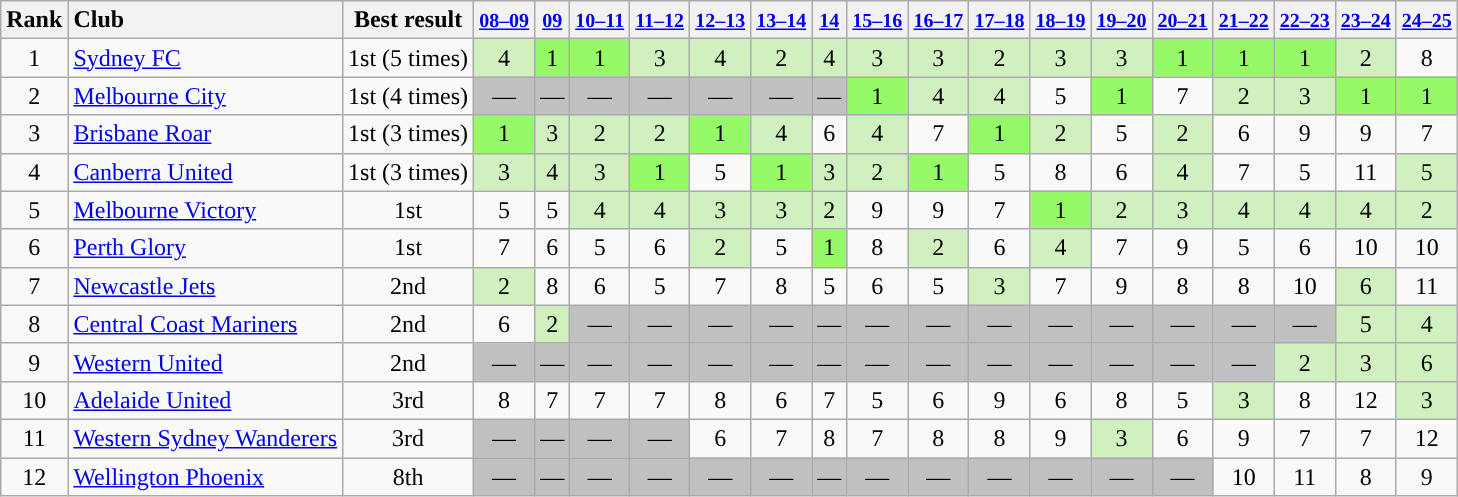<table class="wikitable" style="text-align:center;">
<tr>
<th>Rank</th>
<th style="text-align:left;">Club</th>
<th>Best result</th>
<th><small><a href='#'>08–09</a></small></th>
<th><small><a href='#'>09</a></small></th>
<th><small><a href='#'>10–11</a></small></th>
<th><small><a href='#'>11–12</a></small></th>
<th><small><a href='#'>12–13</a></small></th>
<th><small><a href='#'>13–14</a></small></th>
<th><small><a href='#'>14</a></small></th>
<th><small><a href='#'>15–16</a></small></th>
<th><small><a href='#'>16–17</a></small></th>
<th><small><a href='#'>17–18</a></small></th>
<th><small><a href='#'>18–19</a></small></th>
<th><small><a href='#'>19–20</a></small></th>
<th><small><a href='#'>20–21</a></small></th>
<th><small><a href='#'>21–22</a></small></th>
<th><small><a href='#'>22–23</a></small></th>
<th><small><a href='#'>23–24</a></small></th>
<th><small><a href='#'>24–25</a></small></th>
</tr>
<tr>
<td>1</td>
<td style="text-align:left;"><a href='#'>Sydney FC</a></td>
<td>1st (5 times)</td>
<td style="background:#d0f0c0">4</td>
<td style="background:#96f968">1</td>
<td style="background:#96f968">1</td>
<td style="background:#d0f0c0">3</td>
<td style="background:#d0f0c0">4</td>
<td style="background:#d0f0c0">2</td>
<td style="background:#d0f0c0">4</td>
<td style="background:#d0f0c0">3</td>
<td style="background:#d0f0c0">3</td>
<td style="background:#d0f0c0">2</td>
<td style="background:#d0f0c0">3</td>
<td style="background:#d0f0c0">3</td>
<td style="background:#96f968">1</td>
<td style="background:#96f968">1</td>
<td style="background:#96f968">1</td>
<td style="background:#d0f0c0">2</td>
<td>8</td>
</tr>
<tr>
<td>2</td>
<td style="text-align:left;"><a href='#'>Melbourne City</a></td>
<td>1st (4 times)</td>
<td style="background:#c0c0c0">—</td>
<td style="background:#c0c0c0">—</td>
<td style="background:#c0c0c0">—</td>
<td style="background:#c0c0c0">—</td>
<td style="background:#c0c0c0">—</td>
<td style="background:#c0c0c0">—</td>
<td style="background:#c0c0c0">—</td>
<td style="background:#96f968">1</td>
<td style="background:#d0f0c0">4</td>
<td style="background:#d0f0c0">4</td>
<td>5</td>
<td style="background:#96f968">1</td>
<td>7</td>
<td style="background:#d0f0c0">2</td>
<td style="background:#d0f0c0">3</td>
<td style="background:#96f968">1</td>
<td style="background:#96f968">1</td>
</tr>
<tr>
<td>3</td>
<td style="text-align:left;"><a href='#'>Brisbane Roar</a></td>
<td>1st (3 times)</td>
<td style="background:#96f968">1</td>
<td style="background:#d0f0c0">3</td>
<td style="background:#d0f0c0">2</td>
<td style="background:#d0f0c0">2</td>
<td style="background:#96f968">1</td>
<td style="background:#d0f0c0">4</td>
<td>6</td>
<td style="background:#d0f0c0">4</td>
<td>7</td>
<td style="background:#96f968">1</td>
<td style="background:#d0f0c0">2</td>
<td>5</td>
<td style="background:#d0f0c0">2</td>
<td>6</td>
<td>9</td>
<td>9</td>
<td>7</td>
</tr>
<tr>
<td>4</td>
<td style="text-align:left;"><a href='#'>Canberra United</a></td>
<td>1st (3 times)</td>
<td style="background:#d0f0c0">3</td>
<td style="background:#d0f0c0">4</td>
<td style="background:#d0f0c0">3</td>
<td style="background:#96f968">1</td>
<td>5</td>
<td style="background:#96f968">1</td>
<td style="background:#d0f0c0">3</td>
<td style="background:#d0f0c0">2</td>
<td style="background:#96f968">1</td>
<td>5</td>
<td>8</td>
<td>6</td>
<td style="background:#d0f0c0">4</td>
<td>7</td>
<td>5</td>
<td>11</td>
<td style="background:#d0f0c0">5</td>
</tr>
<tr>
<td>5</td>
<td style="text-align:left;"><a href='#'>Melbourne Victory</a></td>
<td>1st</td>
<td>5</td>
<td>5</td>
<td style="background:#d0f0c0">4</td>
<td style="background:#d0f0c0">4</td>
<td style="background:#d0f0c0">3</td>
<td style="background:#d0f0c0">3</td>
<td style="background:#d0f0c0">2</td>
<td>9</td>
<td>9</td>
<td>7</td>
<td style="background:#96f968">1</td>
<td style="background:#d0f0c0">2</td>
<td style="background:#d0f0c0">3</td>
<td style="background:#d0f0c0">4</td>
<td style="background:#d0f0c0">4</td>
<td style="background:#d0f0c0">4</td>
<td style="background:#d0f0c0">2</td>
</tr>
<tr>
<td>6</td>
<td style="text-align:left;"><a href='#'>Perth Glory</a></td>
<td>1st</td>
<td>7</td>
<td>6</td>
<td>5</td>
<td>6</td>
<td style="background:#d0f0c0">2</td>
<td>5</td>
<td style="background:#96f968">1</td>
<td>8</td>
<td style="background:#d0f0c0">2</td>
<td>6</td>
<td style="background:#d0f0c0">4</td>
<td>7</td>
<td>9</td>
<td>5</td>
<td>6</td>
<td>10</td>
<td>10</td>
</tr>
<tr>
<td>7</td>
<td style="text-align:left;"><a href='#'>Newcastle Jets</a></td>
<td>2nd</td>
<td style="background:#d0f0c0">2</td>
<td>8</td>
<td>6</td>
<td>5</td>
<td>7</td>
<td>8</td>
<td>5</td>
<td>6</td>
<td>5</td>
<td style="background:#d0f0c0">3</td>
<td>7</td>
<td>9</td>
<td>8</td>
<td>8</td>
<td>10</td>
<td style="background:#d0f0c0">6</td>
<td>11</td>
</tr>
<tr>
<td>8</td>
<td style="text-align:left;"><a href='#'>Central Coast Mariners</a></td>
<td>2nd</td>
<td>6</td>
<td style="background:#d0f0c0">2</td>
<td style="background:#c0c0c0">—</td>
<td style="background:#c0c0c0">—</td>
<td style="background:#c0c0c0">—</td>
<td style="background:#c0c0c0">—</td>
<td style="background:#c0c0c0">—</td>
<td style="background:#c0c0c0">—</td>
<td style="background:#c0c0c0">—</td>
<td style="background:#c0c0c0">—</td>
<td style="background:#c0c0c0">—</td>
<td style="background:#c0c0c0">—</td>
<td style="background:#c0c0c0">—</td>
<td style="background:#c0c0c0">—</td>
<td style="background:#c0c0c0">—</td>
<td style="background:#d0f0c0">5</td>
<td style="background:#d0f0c0">4</td>
</tr>
<tr>
<td>9</td>
<td style="text-align:left;"><a href='#'>Western United</a></td>
<td>2nd</td>
<td style="background:#c0c0c0">—</td>
<td style="background:#c0c0c0">—</td>
<td style="background:#c0c0c0">—</td>
<td style="background:#c0c0c0">—</td>
<td style="background:#c0c0c0">—</td>
<td style="background:#c0c0c0">—</td>
<td style="background:#c0c0c0">—</td>
<td style="background:#c0c0c0">—</td>
<td style="background:#c0c0c0">—</td>
<td style="background:#c0c0c0">—</td>
<td style="background:#c0c0c0">—</td>
<td style="background:#c0c0c0">—</td>
<td style="background:#c0c0c0">—</td>
<td style="background:#c0c0c0">—</td>
<td style="background:#d0f0c0">2</td>
<td style="background:#d0f0c0">3</td>
<td style="background:#d0f0c0">6</td>
</tr>
<tr>
<td>10</td>
<td style="text-align:left;"><a href='#'>Adelaide United</a></td>
<td>3rd</td>
<td>8</td>
<td>7</td>
<td>7</td>
<td>7</td>
<td>8</td>
<td>6</td>
<td>7</td>
<td>5</td>
<td>6</td>
<td>9</td>
<td>6</td>
<td>8</td>
<td>5</td>
<td style="background:#d0f0c0">3</td>
<td>8</td>
<td>12</td>
<td style="background:#d0f0c0">3</td>
</tr>
<tr>
<td>11</td>
<td style="text-align:left;"><a href='#'>Western Sydney Wanderers</a></td>
<td>3rd</td>
<td style="background:#c0c0c0">—</td>
<td style="background:#c0c0c0">—</td>
<td style="background:#c0c0c0">—</td>
<td style="background:#c0c0c0">—</td>
<td>6</td>
<td>7</td>
<td>8</td>
<td>7</td>
<td>8</td>
<td>8</td>
<td>9</td>
<td style="background:#d0f0c0">3</td>
<td>6</td>
<td>9</td>
<td>7</td>
<td>7</td>
<td>12</td>
</tr>
<tr>
<td>12</td>
<td style="text-align:left;"><a href='#'>Wellington Phoenix</a></td>
<td>8th</td>
<td style="background:#c0c0c0">—</td>
<td style="background:#c0c0c0">—</td>
<td style="background:#c0c0c0">—</td>
<td style="background:#c0c0c0">—</td>
<td style="background:#c0c0c0">—</td>
<td style="background:#c0c0c0">—</td>
<td style="background:#c0c0c0">—</td>
<td style="background:#c0c0c0">—</td>
<td style="background:#c0c0c0">—</td>
<td style="background:#c0c0c0">—</td>
<td style="background:#c0c0c0">—</td>
<td style="background:#c0c0c0">—</td>
<td style="background:#c0c0c0">—</td>
<td>10</td>
<td>11</td>
<td>8</td>
<td>9</td>
</tr>
</table>
